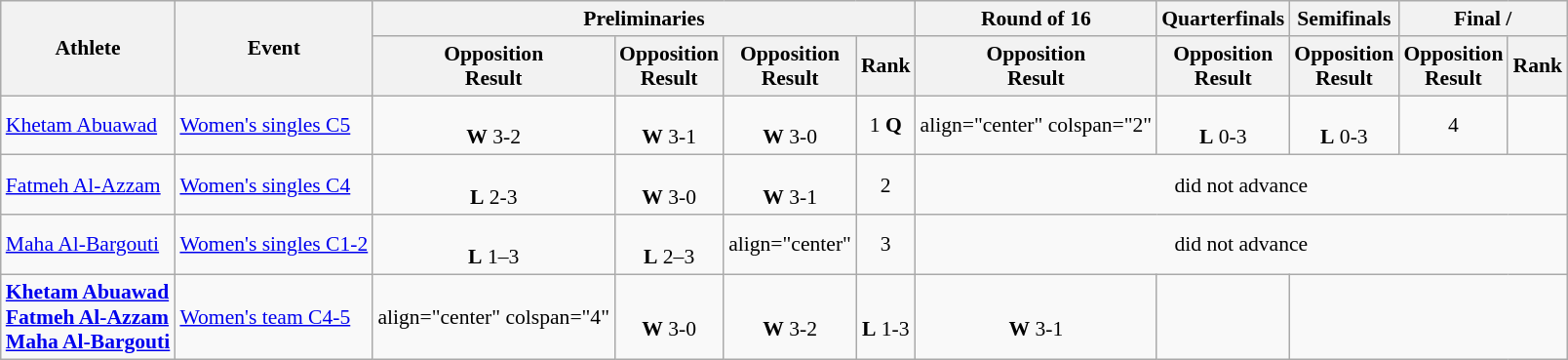<table class=wikitable style="font-size:90%">
<tr>
<th rowspan="2">Athlete</th>
<th rowspan="2">Event</th>
<th colspan="4">Preliminaries</th>
<th>Round of 16</th>
<th>Quarterfinals</th>
<th>Semifinals</th>
<th colspan="2">Final / </th>
</tr>
<tr>
<th>Opposition<br>Result</th>
<th>Opposition<br>Result</th>
<th>Opposition<br>Result</th>
<th>Rank</th>
<th>Opposition<br>Result</th>
<th>Opposition<br>Result</th>
<th>Opposition<br>Result</th>
<th>Opposition<br>Result</th>
<th>Rank</th>
</tr>
<tr>
<td><a href='#'>Khetam Abuawad</a></td>
<td><a href='#'>Women's singles C5</a></td>
<td align="center"><br><strong>W</strong> 3-2</td>
<td align="center"><br><strong>W</strong> 3-1</td>
<td align="center"><br><strong>W</strong> 3-0</td>
<td align="center">1 <strong>Q</strong></td>
<td>align="center" colspan="2" </td>
<td align="center"><br><strong>L</strong> 0-3</td>
<td align="center"><br><strong>L</strong> 0-3</td>
<td align="center">4</td>
</tr>
<tr>
<td><a href='#'>Fatmeh Al-Azzam</a></td>
<td><a href='#'>Women's singles C4</a></td>
<td align="center"><br><strong>L</strong> 2-3</td>
<td align="center"><br><strong>W</strong> 3-0</td>
<td align="center"><br><strong>W</strong> 3-1</td>
<td align="center">2</td>
<td align="center" colspan="5">did not advance</td>
</tr>
<tr>
<td><a href='#'>Maha Al-Bargouti</a></td>
<td><a href='#'>Women's singles C1-2</a></td>
<td align="center"><br><strong>L</strong> 1–3</td>
<td align="center"><br><strong>L</strong> 2–3</td>
<td>align="center" </td>
<td align="center">3</td>
<td align="center" colspan="5">did not advance</td>
</tr>
<tr>
<td><strong><a href='#'>Khetam Abuawad</a></strong><br> <strong><a href='#'>Fatmeh Al-Azzam</a></strong><br> <strong><a href='#'>Maha Al-Bargouti</a></strong></td>
<td><a href='#'>Women's team C4-5</a></td>
<td>align="center" colspan="4" </td>
<td align="center"><br><strong>W</strong> 3-0</td>
<td align="center"><br><strong>W</strong> 3-2</td>
<td align="center"><br><strong>L</strong> 1-3</td>
<td align="center"><br><strong>W</strong> 3-1</td>
<td align="center"></td>
</tr>
</table>
